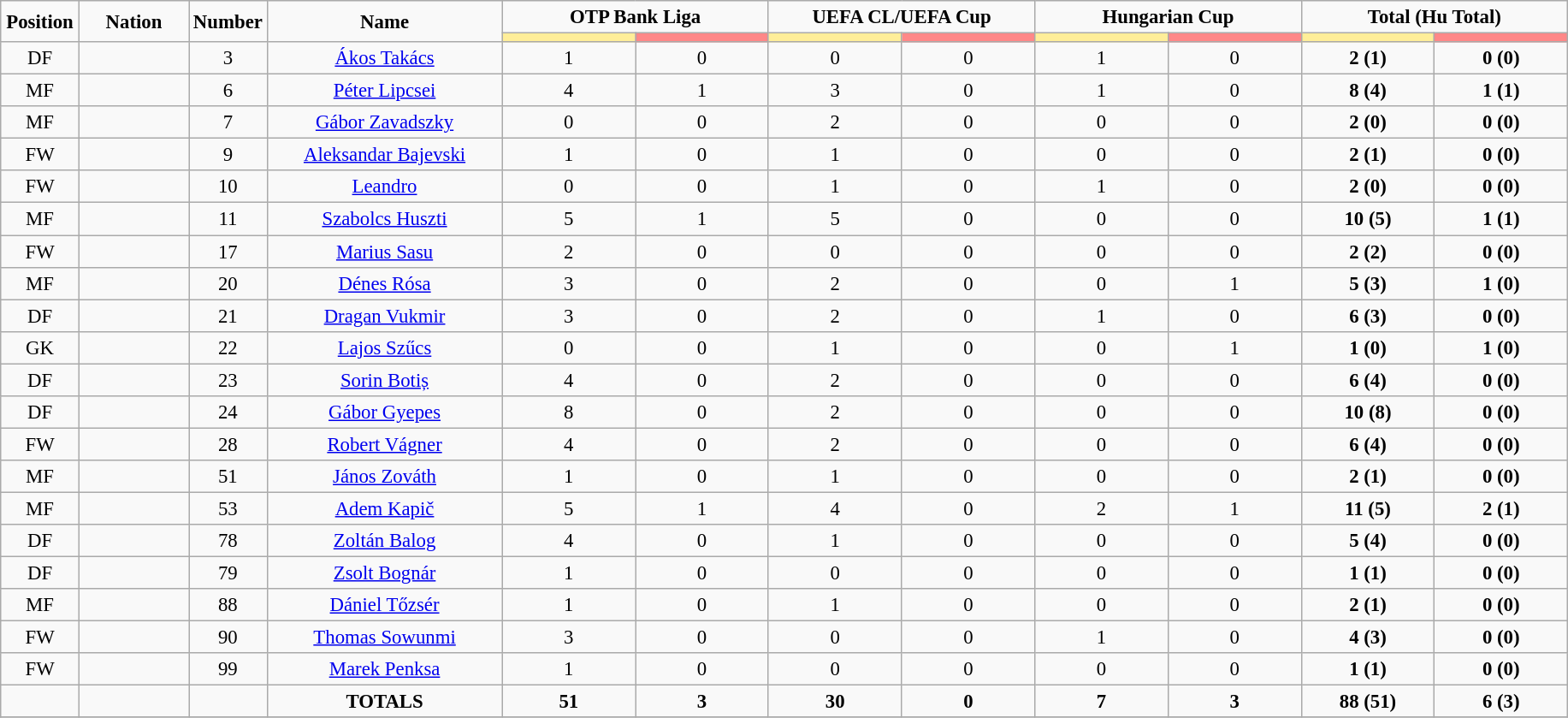<table class="wikitable" style="font-size: 95%; text-align: center;">
<tr>
<td rowspan="2" width="5%" align="center"><strong>Position</strong></td>
<td rowspan="2" width="7%" align="center"><strong>Nation</strong></td>
<td rowspan="2" width="5%" align="center"><strong>Number</strong></td>
<td rowspan="2" width="15%" align="center"><strong>Name</strong></td>
<td colspan="2" align="center"><strong>OTP Bank Liga</strong></td>
<td colspan="2" align="center"><strong>UEFA CL/UEFA Cup</strong></td>
<td colspan="2" align="center"><strong>Hungarian Cup</strong></td>
<td colspan="2" align="center"><strong>Total (Hu Total)</strong></td>
</tr>
<tr>
<th width=60 style="background: #FFEE99"></th>
<th width=60 style="background: #FF8888"></th>
<th width=60 style="background: #FFEE99"></th>
<th width=60 style="background: #FF8888"></th>
<th width=60 style="background: #FFEE99"></th>
<th width=60 style="background: #FF8888"></th>
<th width=60 style="background: #FFEE99"></th>
<th width=60 style="background: #FF8888"></th>
</tr>
<tr>
<td>DF</td>
<td></td>
<td>3</td>
<td><a href='#'>Ákos Takács</a></td>
<td>1</td>
<td>0</td>
<td>0</td>
<td>0</td>
<td>1</td>
<td>0</td>
<td><strong>2 (1)</strong></td>
<td><strong>0 (0)</strong></td>
</tr>
<tr>
<td>MF</td>
<td></td>
<td>6</td>
<td><a href='#'>Péter Lipcsei</a></td>
<td>4</td>
<td>1</td>
<td>3</td>
<td>0</td>
<td>1</td>
<td>0</td>
<td><strong>8 (4)</strong></td>
<td><strong>1 (1)</strong></td>
</tr>
<tr>
<td>MF</td>
<td></td>
<td>7</td>
<td><a href='#'>Gábor Zavadszky</a></td>
<td>0</td>
<td>0</td>
<td>2</td>
<td>0</td>
<td>0</td>
<td>0</td>
<td><strong>2 (0)</strong></td>
<td><strong>0 (0)</strong></td>
</tr>
<tr>
<td>FW</td>
<td></td>
<td>9</td>
<td><a href='#'>Aleksandar Bajevski</a></td>
<td>1</td>
<td>0</td>
<td>1</td>
<td>0</td>
<td>0</td>
<td>0</td>
<td><strong>2 (1)</strong></td>
<td><strong>0 (0)</strong></td>
</tr>
<tr>
<td>FW</td>
<td></td>
<td>10</td>
<td><a href='#'>Leandro</a></td>
<td>0</td>
<td>0</td>
<td>1</td>
<td>0</td>
<td>1</td>
<td>0</td>
<td><strong>2 (0)</strong></td>
<td><strong>0 (0)</strong></td>
</tr>
<tr>
<td>MF</td>
<td></td>
<td>11</td>
<td><a href='#'>Szabolcs Huszti</a></td>
<td>5</td>
<td>1</td>
<td>5</td>
<td>0</td>
<td>0</td>
<td>0</td>
<td><strong>10 (5)</strong></td>
<td><strong>1 (1)</strong></td>
</tr>
<tr>
<td>FW</td>
<td></td>
<td>17</td>
<td><a href='#'>Marius Sasu</a></td>
<td>2</td>
<td>0</td>
<td>0</td>
<td>0</td>
<td>0</td>
<td>0</td>
<td><strong>2 (2)</strong></td>
<td><strong>0 (0)</strong></td>
</tr>
<tr>
<td>MF</td>
<td></td>
<td>20</td>
<td><a href='#'>Dénes Rósa</a></td>
<td>3</td>
<td>0</td>
<td>2</td>
<td>0</td>
<td>0</td>
<td>1</td>
<td><strong>5 (3)</strong></td>
<td><strong>1 (0)</strong></td>
</tr>
<tr>
<td>DF</td>
<td></td>
<td>21</td>
<td><a href='#'>Dragan Vukmir</a></td>
<td>3</td>
<td>0</td>
<td>2</td>
<td>0</td>
<td>1</td>
<td>0</td>
<td><strong>6 (3)</strong></td>
<td><strong>0 (0)</strong></td>
</tr>
<tr>
<td>GK</td>
<td></td>
<td>22</td>
<td><a href='#'>Lajos Szűcs</a></td>
<td>0</td>
<td>0</td>
<td>1</td>
<td>0</td>
<td>0</td>
<td>1</td>
<td><strong>1 (0)</strong></td>
<td><strong>1 (0)</strong></td>
</tr>
<tr>
<td>DF</td>
<td></td>
<td>23</td>
<td><a href='#'>Sorin Botiș</a></td>
<td>4</td>
<td>0</td>
<td>2</td>
<td>0</td>
<td>0</td>
<td>0</td>
<td><strong>6 (4)</strong></td>
<td><strong>0 (0)</strong></td>
</tr>
<tr>
<td>DF</td>
<td></td>
<td>24</td>
<td><a href='#'>Gábor Gyepes</a></td>
<td>8</td>
<td>0</td>
<td>2</td>
<td>0</td>
<td>0</td>
<td>0</td>
<td><strong>10 (8)</strong></td>
<td><strong>0 (0)</strong></td>
</tr>
<tr>
<td>FW</td>
<td></td>
<td>28</td>
<td><a href='#'>Robert Vágner</a></td>
<td>4</td>
<td>0</td>
<td>2</td>
<td>0</td>
<td>0</td>
<td>0</td>
<td><strong>6 (4)</strong></td>
<td><strong>0 (0)</strong></td>
</tr>
<tr>
<td>MF</td>
<td></td>
<td>51</td>
<td><a href='#'>János Zováth</a></td>
<td>1</td>
<td>0</td>
<td>1</td>
<td>0</td>
<td>0</td>
<td>0</td>
<td><strong>2 (1)</strong></td>
<td><strong>0 (0)</strong></td>
</tr>
<tr>
<td>MF</td>
<td></td>
<td>53</td>
<td><a href='#'>Adem Kapič</a></td>
<td>5</td>
<td>1</td>
<td>4</td>
<td>0</td>
<td>2</td>
<td>1</td>
<td><strong>11 (5)</strong></td>
<td><strong>2 (1)</strong></td>
</tr>
<tr>
<td>DF</td>
<td></td>
<td>78</td>
<td><a href='#'>Zoltán Balog</a></td>
<td>4</td>
<td>0</td>
<td>1</td>
<td>0</td>
<td>0</td>
<td>0</td>
<td><strong>5 (4)</strong></td>
<td><strong>0 (0)</strong></td>
</tr>
<tr>
<td>DF</td>
<td></td>
<td>79</td>
<td><a href='#'>Zsolt Bognár</a></td>
<td>1</td>
<td>0</td>
<td>0</td>
<td>0</td>
<td>0</td>
<td>0</td>
<td><strong>1 (1)</strong></td>
<td><strong>0 (0)</strong></td>
</tr>
<tr>
<td>MF</td>
<td></td>
<td>88</td>
<td><a href='#'>Dániel Tőzsér</a></td>
<td>1</td>
<td>0</td>
<td>1</td>
<td>0</td>
<td>0</td>
<td>0</td>
<td><strong>2 (1)</strong></td>
<td><strong>0 (0)</strong></td>
</tr>
<tr>
<td>FW</td>
<td></td>
<td>90</td>
<td><a href='#'>Thomas Sowunmi</a></td>
<td>3</td>
<td>0</td>
<td>0</td>
<td>0</td>
<td>1</td>
<td>0</td>
<td><strong>4 (3)</strong></td>
<td><strong>0 (0)</strong></td>
</tr>
<tr>
<td>FW</td>
<td></td>
<td>99</td>
<td><a href='#'>Marek Penksa</a></td>
<td>1</td>
<td>0</td>
<td>0</td>
<td>0</td>
<td>0</td>
<td>0</td>
<td><strong>1 (1)</strong></td>
<td><strong>0 (0)</strong></td>
</tr>
<tr>
<td></td>
<td></td>
<td></td>
<td><strong>TOTALS</strong></td>
<td><strong>51</strong></td>
<td><strong>3</strong></td>
<td><strong>30</strong></td>
<td><strong>0</strong></td>
<td><strong>7</strong></td>
<td><strong>3</strong></td>
<td><strong>88 (51)</strong></td>
<td><strong>6 (3)</strong></td>
</tr>
<tr>
</tr>
</table>
